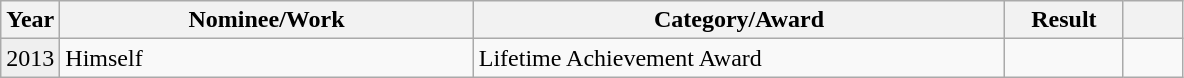<table class="wikitable">
<tr>
<th width=5%>Year</th>
<th width=35%>Nominee/Work</th>
<th width=45%>Category/Award</th>
<th width=10%>Result</th>
<th width=5%></th>
</tr>
<tr>
<td bgcolor="#efefef">2013</td>
<td>Himself</td>
<td>Lifetime Achievement Award</td>
<td></td>
<td style="text-align:center;"></td>
</tr>
</table>
